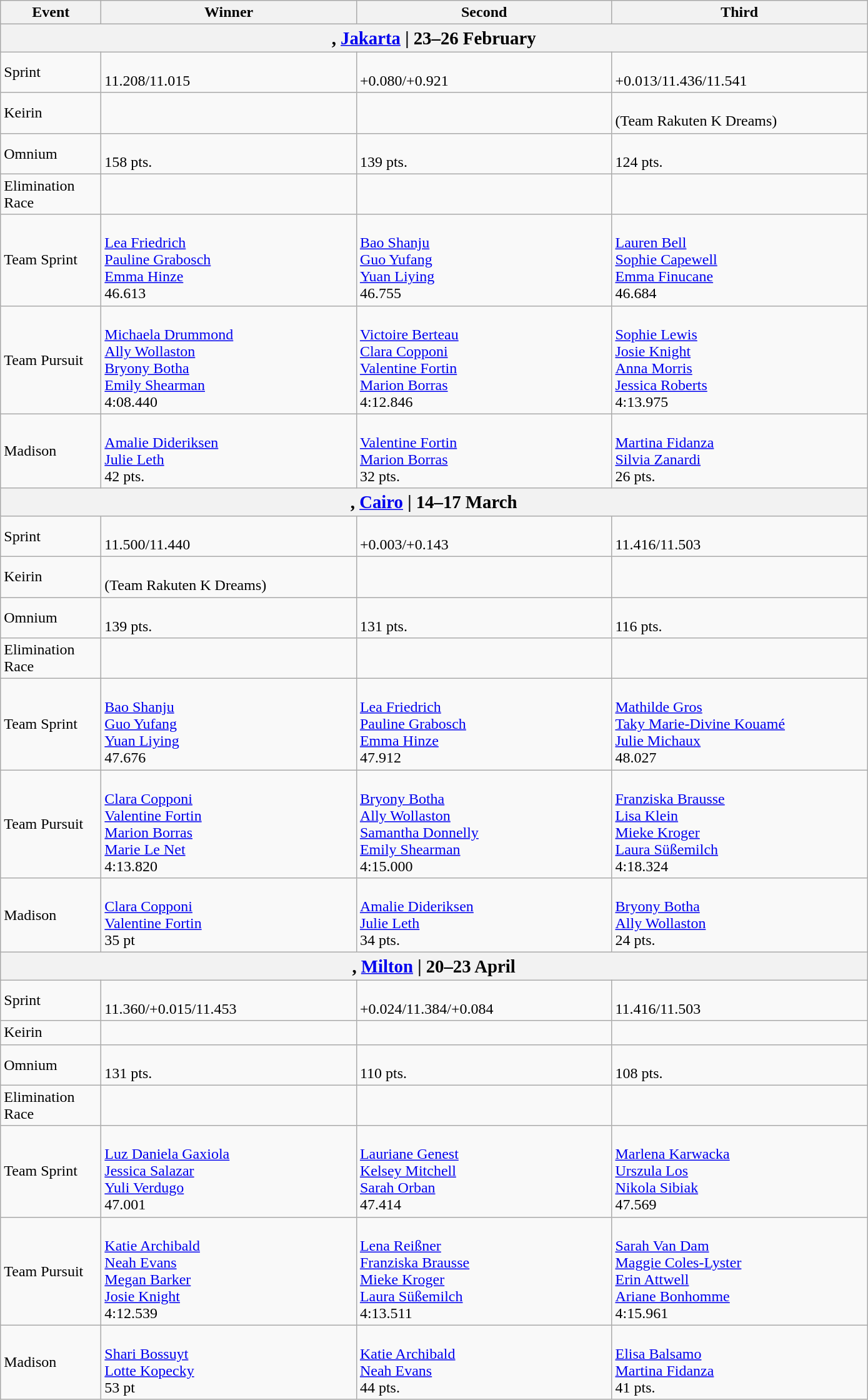<table class="wikitable">
<tr>
<th width=100>Event</th>
<th width=265>Winner</th>
<th width=265>Second</th>
<th width=265>Third</th>
</tr>
<tr>
<th colspan=4><big>, <a href='#'>Jakarta</a> | 23–26 February</big></th>
</tr>
<tr>
<td>Sprint<br><em><small></small></em></td>
<td valign=top><br>11.208/11.015</td>
<td valign=top><br>+0.080/+0.921</td>
<td valign=top><br>+0.013/11.436/11.541</td>
</tr>
<tr>
<td>Keirin<br><em><small></small></em></td>
<td valign=top></td>
<td valign=top></td>
<td valign=top><br>(Team Rakuten K Dreams)</td>
</tr>
<tr>
<td>Omnium<br><em><small></small></em></td>
<td valign=top><br>158 pts.</td>
<td valign=top><br>139 pts.</td>
<td valign=top><br>124 pts.</td>
</tr>
<tr>
<td>Elimination Race<br><em><small></small></em></td>
<td valign=top></td>
<td valign=top></td>
<td valign=top></td>
</tr>
<tr>
<td>Team Sprint<br><em><small></small></em></td>
<td valign=top><br><a href='#'>Lea Friedrich</a><br><a href='#'>Pauline Grabosch</a><br><a href='#'>Emma Hinze</a><br>46.613</td>
<td valign=top><br><a href='#'>Bao Shanju</a><br><a href='#'>Guo Yufang</a><br><a href='#'>Yuan Liying</a><br>46.755</td>
<td valign=top><br><a href='#'>Lauren Bell</a><br><a href='#'>Sophie Capewell</a><br><a href='#'>Emma Finucane</a><br>46.684</td>
</tr>
<tr>
<td>Team Pursuit<br><em><small></small></em></td>
<td valign=top><br><a href='#'>Michaela Drummond</a><br><a href='#'>Ally Wollaston</a><br><a href='#'>Bryony Botha</a><br><a href='#'>Emily Shearman</a><br>4:08.440</td>
<td valign=top><br><a href='#'>Victoire Berteau</a><br><a href='#'>Clara Copponi</a><br><a href='#'>Valentine Fortin</a><br><a href='#'>Marion Borras</a><br>4:12.846</td>
<td valign=top><br><a href='#'>Sophie Lewis</a><br><a href='#'>Josie Knight</a><br><a href='#'>Anna Morris</a><br><a href='#'>Jessica Roberts</a><br>4:13.975</td>
</tr>
<tr>
<td>Madison<br><em><small></small></em></td>
<td valign=top><br><a href='#'>Amalie Dideriksen</a><br><a href='#'>Julie Leth</a><br>42 pts.</td>
<td valign=top><br><a href='#'>Valentine Fortin</a><br><a href='#'>Marion Borras</a><br>32 pts.</td>
<td valign=top><br><a href='#'>Martina Fidanza</a><br><a href='#'>Silvia Zanardi</a><br>26 pts.</td>
</tr>
<tr>
<th colspan=4><big>, <a href='#'>Cairo</a> | 14–17 March</big></th>
</tr>
<tr>
<td>Sprint<br><em><small></small></em></td>
<td valign=top><br>11.500/11.440</td>
<td valign=top><br>+0.003/+0.143</td>
<td valign=top><br>11.416/11.503</td>
</tr>
<tr>
<td>Keirin<br><em><small></small></em></td>
<td valign=top><br>(Team Rakuten K Dreams)</td>
<td valign=top></td>
<td valign=top></td>
</tr>
<tr>
<td>Omnium<br><em><small></small></em></td>
<td valign=top><br>139 pts.</td>
<td valign=top><br>131 pts.</td>
<td valign=top><br>116 pts.</td>
</tr>
<tr>
<td>Elimination Race<br><em><small></small></em></td>
<td valign=top></td>
<td valign=top></td>
<td valign=top></td>
</tr>
<tr>
<td>Team Sprint<br><em><small></small></em></td>
<td valign=top><br><a href='#'>Bao Shanju</a><br><a href='#'>Guo Yufang</a><br><a href='#'>Yuan Liying</a><br>47.676</td>
<td valign=top><br><a href='#'>Lea Friedrich</a><br><a href='#'>Pauline Grabosch</a><br><a href='#'>Emma Hinze</a><br>47.912</td>
<td valign=top><br><a href='#'>Mathilde Gros</a><br><a href='#'>Taky Marie-Divine Kouamé</a><br><a href='#'>Julie Michaux</a><br>48.027</td>
</tr>
<tr>
<td>Team Pursuit<br><em><small></small></em></td>
<td valign=top><br><a href='#'>Clara Copponi</a><br><a href='#'>Valentine Fortin</a><br><a href='#'>Marion Borras</a><br><a href='#'>Marie Le Net</a><br>4:13.820</td>
<td valign=top><br><a href='#'>Bryony Botha</a><br><a href='#'>Ally Wollaston</a><br><a href='#'>Samantha Donnelly</a><br><a href='#'>Emily Shearman</a><br>4:15.000</td>
<td valign=top><br><a href='#'>Franziska Brausse</a><br><a href='#'>Lisa Klein</a><br><a href='#'>Mieke Kroger</a><br><a href='#'>Laura Süßemilch</a><br>4:18.324</td>
</tr>
<tr>
<td>Madison<br><em><small></small></em></td>
<td valign=top><br><a href='#'>Clara Copponi</a><br><a href='#'>Valentine Fortin</a><br>35 pt</td>
<td valign=top><br><a href='#'>Amalie Dideriksen</a><br><a href='#'>Julie Leth</a><br>34 pts.</td>
<td valign=top><br><a href='#'>Bryony Botha</a><br><a href='#'>Ally Wollaston</a><br>24 pts.</td>
</tr>
<tr>
<th colspan=4><big>, <a href='#'>Milton</a> | 20–23 April</big></th>
</tr>
<tr>
<td>Sprint<br><em><small></small></em></td>
<td valign=top><br>11.360/+0.015/11.453</td>
<td valign=top><br>+0.024/11.384/+0.084</td>
<td valign=top><br>11.416/11.503</td>
</tr>
<tr>
<td>Keirin<br><em><small></small></em></td>
<td valign=top></td>
<td valign=top></td>
<td valign=top></td>
</tr>
<tr>
<td>Omnium<br><em><small></small></em></td>
<td valign=top><br>131 pts.</td>
<td valign=top><br>110 pts.</td>
<td valign=top><br>108 pts.</td>
</tr>
<tr>
<td>Elimination Race<br><em><small></small></em></td>
<td valign=top></td>
<td valign=top></td>
<td valign=top></td>
</tr>
<tr>
<td>Team Sprint<br><em><small></small></em></td>
<td valign=top><br><a href='#'>Luz Daniela Gaxiola</a><br><a href='#'>Jessica Salazar</a><br><a href='#'>Yuli Verdugo</a><br>47.001</td>
<td valign=top><br><a href='#'>Lauriane Genest</a><br><a href='#'>Kelsey Mitchell</a><br><a href='#'>Sarah Orban</a><br>47.414</td>
<td valign=top><br><a href='#'>Marlena Karwacka</a><br><a href='#'>Urszula Los</a><br><a href='#'>Nikola Sibiak</a><br>47.569</td>
</tr>
<tr>
<td>Team Pursuit<br><em><small></small></em></td>
<td valign=top><br><a href='#'>Katie Archibald</a><br><a href='#'>Neah Evans</a><br><a href='#'>Megan Barker</a><br><a href='#'>Josie Knight</a><br>4:12.539</td>
<td valign=top><br><a href='#'>Lena Reißner</a><br><a href='#'>Franziska Brausse</a><br><a href='#'>Mieke Kroger</a><br><a href='#'>Laura Süßemilch</a><br>4:13.511</td>
<td valign=top><br><a href='#'>Sarah Van Dam</a><br><a href='#'>Maggie Coles-Lyster</a><br><a href='#'>Erin Attwell</a><br><a href='#'>Ariane Bonhomme</a><br>4:15.961</td>
</tr>
<tr>
<td>Madison<br><em><small></small></em></td>
<td valign=top><br><a href='#'>Shari Bossuyt</a><br><a href='#'>Lotte Kopecky</a><br>53 pt</td>
<td valign=top><br><a href='#'>Katie Archibald</a><br><a href='#'>Neah Evans</a><br>44 pts.</td>
<td valign=top><br><a href='#'>Elisa Balsamo</a><br><a href='#'>Martina Fidanza</a><br>41 pts.</td>
</tr>
</table>
